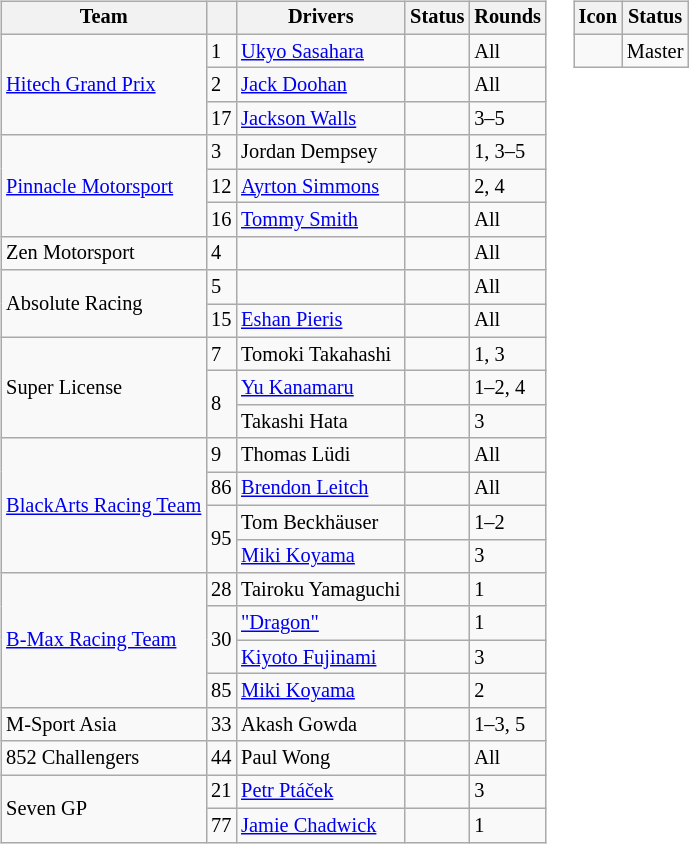<table>
<tr>
<td><br><table class="wikitable" style="font-size: 85%;">
<tr>
<th>Team</th>
<th></th>
<th>Drivers</th>
<th>Status</th>
<th>Rounds</th>
</tr>
<tr>
<td rowspan=3> <a href='#'>Hitech Grand Prix</a></td>
<td>1</td>
<td> <a href='#'>Ukyo Sasahara</a></td>
<td></td>
<td>All</td>
</tr>
<tr>
<td>2</td>
<td> <a href='#'>Jack Doohan</a></td>
<td></td>
<td>All</td>
</tr>
<tr>
<td>17</td>
<td> <a href='#'>Jackson Walls</a></td>
<td></td>
<td>3–5</td>
</tr>
<tr>
<td rowspan=3> <a href='#'>Pinnacle Motorsport</a></td>
<td>3</td>
<td> Jordan Dempsey</td>
<td></td>
<td>1, 3–5</td>
</tr>
<tr>
<td>12</td>
<td> <a href='#'>Ayrton Simmons</a></td>
<td></td>
<td>2, 4</td>
</tr>
<tr>
<td>16</td>
<td> <a href='#'>Tommy Smith</a></td>
<td></td>
<td>All</td>
</tr>
<tr>
<td> Zen Motorsport</td>
<td>4</td>
<td> </td>
<td></td>
<td>All</td>
</tr>
<tr>
<td rowspan=2> Absolute Racing</td>
<td>5</td>
<td> </td>
<td></td>
<td>All</td>
</tr>
<tr>
<td>15</td>
<td> <a href='#'>Eshan Pieris</a></td>
<td></td>
<td>All</td>
</tr>
<tr>
<td rowspan=3> Super License</td>
<td>7</td>
<td> Tomoki Takahashi</td>
<td></td>
<td>1, 3</td>
</tr>
<tr>
<td rowspan=2>8</td>
<td> <a href='#'>Yu Kanamaru</a></td>
<td></td>
<td>1–2, 4</td>
</tr>
<tr>
<td> Takashi Hata</td>
<td align=center></td>
<td>3</td>
</tr>
<tr>
<td rowspan=4 nowrap> <a href='#'>BlackArts Racing Team</a></td>
<td>9</td>
<td nowrap> Thomas Lüdi</td>
<td align=center></td>
<td>All</td>
</tr>
<tr>
<td>86</td>
<td> <a href='#'>Brendon Leitch</a></td>
<td></td>
<td>All</td>
</tr>
<tr>
<td rowspan=2>95</td>
<td> Tom Beckhäuser</td>
<td></td>
<td>1–2</td>
</tr>
<tr>
<td> <a href='#'>Miki Koyama</a></td>
<td></td>
<td>3</td>
</tr>
<tr>
<td rowspan=4> <a href='#'>B-Max Racing Team</a></td>
<td>28</td>
<td> Tairoku Yamaguchi</td>
<td align=center></td>
<td>1</td>
</tr>
<tr>
<td rowspan=2>30</td>
<td> <a href='#'>"Dragon"</a></td>
<td align=center></td>
<td>1</td>
</tr>
<tr>
<td> <a href='#'>Kiyoto Fujinami</a></td>
<td></td>
<td>3</td>
</tr>
<tr>
<td>85</td>
<td> <a href='#'>Miki Koyama</a></td>
<td></td>
<td>2</td>
</tr>
<tr>
<td> M-Sport Asia</td>
<td>33</td>
<td> Akash Gowda</td>
<td></td>
<td>1–3, 5</td>
</tr>
<tr>
<td> 852 Challengers</td>
<td>44</td>
<td> Paul Wong</td>
<td align=center></td>
<td>All</td>
</tr>
<tr>
<td rowspan=2> Seven GP</td>
<td>21</td>
<td> <a href='#'>Petr Ptáček</a></td>
<td></td>
<td>3</td>
</tr>
<tr>
<td>77</td>
<td> <a href='#'>Jamie Chadwick</a></td>
<td></td>
<td>1</td>
</tr>
</table>
</td>
<td valign="top"><br><table class="wikitable" style="font-size: 85%;">
<tr>
<th>Icon</th>
<th>Status</th>
</tr>
<tr>
<td align=center></td>
<td>Master</td>
</tr>
</table>
</td>
</tr>
</table>
